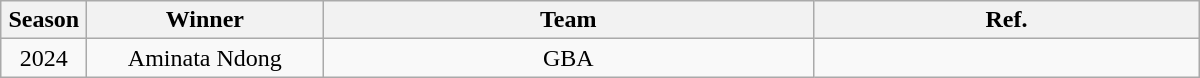<table class="wikitable sortable" style="text-align:center;" width="800px">
<tr>
<th width="50">Season</th>
<th width="150">Winner</th>
<th>Team</th>
<th>Ref.</th>
</tr>
<tr>
<td>2024</td>
<td>Aminata Ndong</td>
<td>GBA</td>
<td></td>
</tr>
</table>
